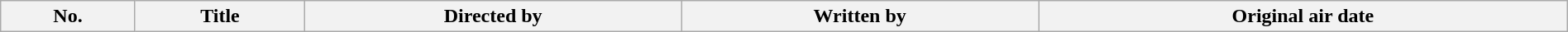<table class="wikitable plainrowheaders" style="width:100%; background:#fff;">
<tr>
<th style="background:#;">No.</th>
<th style="background:#;">Title</th>
<th style="background:#;">Directed by</th>
<th style="background:#;">Written by</th>
<th style="background:#;">Original air date<br>











</th>
</tr>
</table>
